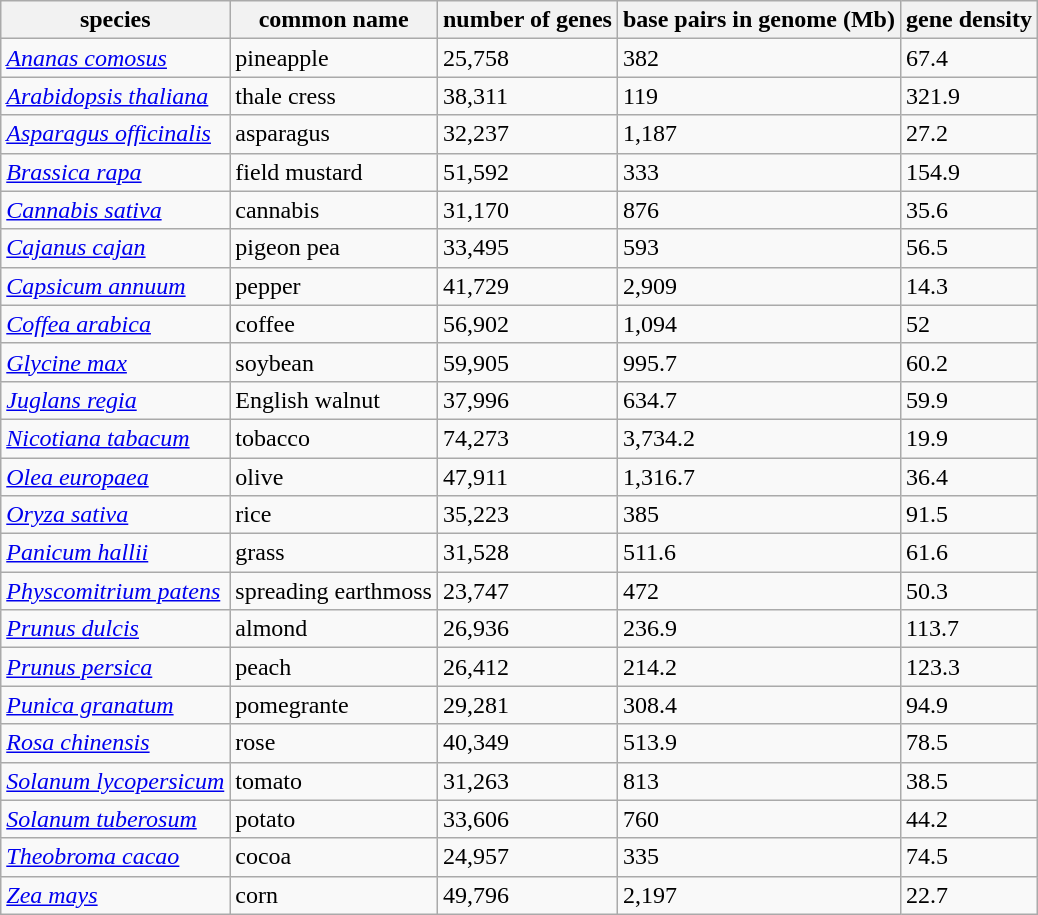<table class="wikitable">
<tr>
<th>species</th>
<th>common name</th>
<th>number of genes</th>
<th>base pairs in genome (Mb)</th>
<th>gene density</th>
</tr>
<tr>
<td><em><a href='#'>Ananas comosus</a></em></td>
<td>pineapple</td>
<td>25,758</td>
<td>382</td>
<td>67.4</td>
</tr>
<tr>
<td><em><a href='#'>Arabidopsis thaliana</a></em></td>
<td>thale cress</td>
<td>38,311</td>
<td>119</td>
<td>321.9</td>
</tr>
<tr>
<td><em><a href='#'>Asparagus officinalis</a></em></td>
<td>asparagus</td>
<td>32,237</td>
<td>1,187</td>
<td>27.2</td>
</tr>
<tr>
<td><em><a href='#'>Brassica rapa</a></em></td>
<td>field mustard</td>
<td>51,592</td>
<td>333</td>
<td>154.9</td>
</tr>
<tr>
<td><em><a href='#'>Cannabis sativa</a></em></td>
<td>cannabis</td>
<td>31,170</td>
<td>876</td>
<td>35.6</td>
</tr>
<tr>
<td><em><a href='#'>Cajanus cajan</a></em></td>
<td>pigeon pea</td>
<td>33,495</td>
<td>593</td>
<td>56.5</td>
</tr>
<tr>
<td><em><a href='#'>Capsicum annuum</a></em></td>
<td>pepper</td>
<td>41,729</td>
<td>2,909</td>
<td>14.3</td>
</tr>
<tr>
<td><em><a href='#'>Coffea arabica</a></em></td>
<td>coffee</td>
<td>56,902</td>
<td>1,094</td>
<td>52</td>
</tr>
<tr>
<td><em><a href='#'>Glycine max</a></em></td>
<td>soybean</td>
<td>59,905</td>
<td>995.7</td>
<td>60.2</td>
</tr>
<tr>
<td><em><a href='#'>Juglans regia</a></em></td>
<td>English walnut</td>
<td>37,996</td>
<td>634.7</td>
<td>59.9</td>
</tr>
<tr>
<td><em><a href='#'>Nicotiana tabacum</a></em></td>
<td>tobacco</td>
<td>74,273</td>
<td>3,734.2</td>
<td>19.9</td>
</tr>
<tr>
<td><em><a href='#'>Olea europaea</a></em></td>
<td>olive</td>
<td>47,911</td>
<td>1,316.7</td>
<td>36.4</td>
</tr>
<tr>
<td><em><a href='#'>Oryza sativa</a></em></td>
<td>rice</td>
<td>35,223</td>
<td>385</td>
<td>91.5</td>
</tr>
<tr>
<td><em><a href='#'>Panicum hallii</a></em></td>
<td>grass</td>
<td>31,528</td>
<td>511.6</td>
<td>61.6</td>
</tr>
<tr>
<td><em><a href='#'>Physcomitrium patens</a></em></td>
<td>spreading earthmoss</td>
<td>23,747</td>
<td>472</td>
<td>50.3</td>
</tr>
<tr>
<td><em><a href='#'>Prunus dulcis</a></em></td>
<td>almond</td>
<td>26,936</td>
<td>236.9</td>
<td>113.7</td>
</tr>
<tr>
<td><em><a href='#'>Prunus persica</a></em></td>
<td>peach</td>
<td>26,412</td>
<td>214.2</td>
<td>123.3</td>
</tr>
<tr>
<td><em><a href='#'>Punica granatum</a></em></td>
<td>pomegrante</td>
<td>29,281</td>
<td>308.4</td>
<td>94.9</td>
</tr>
<tr>
<td><em><a href='#'>Rosa chinensis</a></em></td>
<td>rose</td>
<td>40,349</td>
<td>513.9</td>
<td>78.5</td>
</tr>
<tr>
<td><em><a href='#'>Solanum lycopersicum</a></em></td>
<td>tomato</td>
<td>31,263</td>
<td>813</td>
<td>38.5</td>
</tr>
<tr>
<td><em><a href='#'>Solanum tuberosum</a></em></td>
<td>potato</td>
<td>33,606</td>
<td>760</td>
<td>44.2</td>
</tr>
<tr>
<td><em><a href='#'>Theobroma cacao</a></em></td>
<td>cocoa</td>
<td>24,957</td>
<td>335</td>
<td>74.5</td>
</tr>
<tr>
<td><em><a href='#'>Zea mays</a></em></td>
<td>corn</td>
<td>49,796</td>
<td>2,197</td>
<td>22.7</td>
</tr>
</table>
